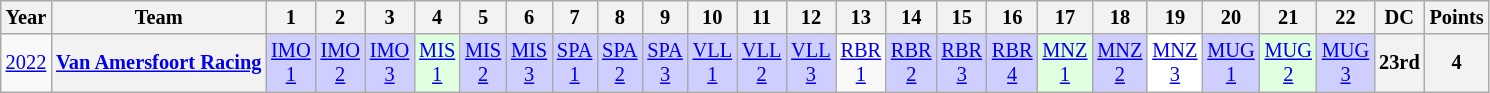<table class="wikitable" style="text-align:center; font-size:85%">
<tr>
<th>Year</th>
<th>Team</th>
<th>1</th>
<th>2</th>
<th>3</th>
<th>4</th>
<th>5</th>
<th>6</th>
<th>7</th>
<th>8</th>
<th>9</th>
<th>10</th>
<th>11</th>
<th>12</th>
<th>13</th>
<th>14</th>
<th>15</th>
<th>16</th>
<th>17</th>
<th>18</th>
<th>19</th>
<th>20</th>
<th>21</th>
<th>22</th>
<th>DC</th>
<th>Points</th>
</tr>
<tr>
<td><a href='#'>2022</a></td>
<th nowrap><a href='#'>Van Amersfoort Racing</a></th>
<td style="background:#CFCFFF;"><a href='#'>IMO<br>1</a><br></td>
<td style="background:#CFCFFF;"><a href='#'>IMO<br>2</a><br></td>
<td style="background:#CFCFFF;"><a href='#'>IMO<br>3</a><br></td>
<td style="background:#DFFFDF;"><a href='#'>MIS<br>1</a><br></td>
<td style="background:#CFCFFF;"><a href='#'>MIS<br>2</a><br></td>
<td style="background:#CFCFFF;"><a href='#'>MIS<br>3</a><br></td>
<td style="background:#CFCFFF;"><a href='#'>SPA<br>1</a><br></td>
<td style="background:#CFCFFF;"><a href='#'>SPA<br>2</a><br></td>
<td style="background:#CFCFFF;"><a href='#'>SPA<br>3</a><br></td>
<td style="background:#CFCFFF;"><a href='#'>VLL<br>1</a><br></td>
<td style="background:#CFCFFF;"><a href='#'>VLL<br>2</a><br></td>
<td style="background:#CFCFFF;"><a href='#'>VLL<br>3</a><br></td>
<td><a href='#'>RBR<br>1</a></td>
<td style="background:#CFCFFF;"><a href='#'>RBR<br>2</a><br></td>
<td style="background:#CFCFFF;"><a href='#'>RBR<br>3</a><br></td>
<td style="background:#CFCFFF;"><a href='#'>RBR<br>4</a><br></td>
<td style="background:#DFFFDF;"><a href='#'>MNZ<br>1</a><br></td>
<td style="background:#CFCFFF;"><a href='#'>MNZ<br>2</a><br></td>
<td style="background:#FFFFFF;"><a href='#'>MNZ<br>3</a><br></td>
<td style="background:#CFCFFF;"><a href='#'>MUG<br>1</a><br></td>
<td style="background:#DFFFDF;"><a href='#'>MUG<br>2</a><br></td>
<td style="background:#CFCFFF;"><a href='#'>MUG<br>3</a><br></td>
<th>23rd</th>
<th>4</th>
</tr>
</table>
